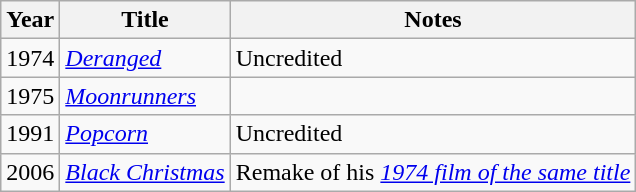<table class="wikitable sortable">
<tr>
<th>Year</th>
<th>Title</th>
<th>Notes</th>
</tr>
<tr>
<td>1974</td>
<td><em><a href='#'>Deranged</a></em></td>
<td>Uncredited</td>
</tr>
<tr>
<td>1975</td>
<td><em><a href='#'>Moonrunners</a></em></td>
<td></td>
</tr>
<tr>
<td>1991</td>
<td><em><a href='#'>Popcorn</a></em></td>
<td>Uncredited</td>
</tr>
<tr>
<td>2006</td>
<td><em><a href='#'>Black Christmas</a></em></td>
<td>Remake of his <em><a href='#'>1974 film of the same title</a></em></td>
</tr>
</table>
